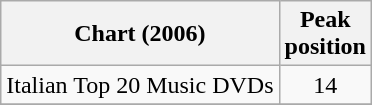<table class="wikitable">
<tr>
<th scope="col">Chart (2006)</th>
<th scope="col">Peak<br>position</th>
</tr>
<tr>
<td>Italian Top 20 Music DVDs</td>
<td style="text-align:center;">14</td>
</tr>
<tr>
</tr>
</table>
